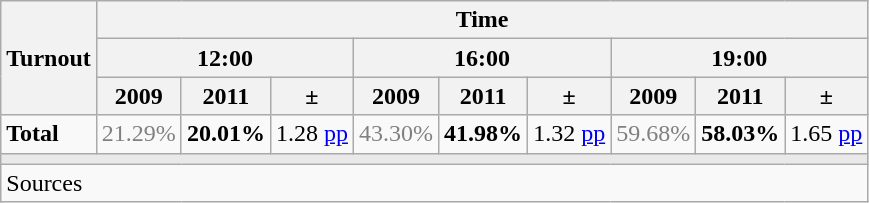<table class="wikitable sortable" style="text-align:right;">
<tr>
<th rowspan="3">Turnout</th>
<th colspan="9">Time</th>
</tr>
<tr>
<th colspan="3">12:00</th>
<th colspan="3">16:00</th>
<th colspan="3">19:00</th>
</tr>
<tr>
<th>2009</th>
<th>2011</th>
<th>±</th>
<th>2009</th>
<th>2011</th>
<th>±</th>
<th>2009</th>
<th>2011</th>
<th>±</th>
</tr>
<tr>
<td align="left"><strong>Total</strong></td>
<td style="color:gray;">21.29%</td>
<td><strong>20.01%</strong></td>
<td> 1.28 <a href='#'>pp</a></td>
<td style="color:gray;">43.30%</td>
<td><strong>41.98%</strong></td>
<td> 1.32 <a href='#'>pp</a></td>
<td style="color:gray;">59.68%</td>
<td><strong>58.03%</strong></td>
<td> 1.65 <a href='#'>pp</a></td>
</tr>
<tr>
<td colspan="10" bgcolor="#E9E9E9"></td>
</tr>
<tr>
<td align="left" colspan="10">Sources</td>
</tr>
</table>
